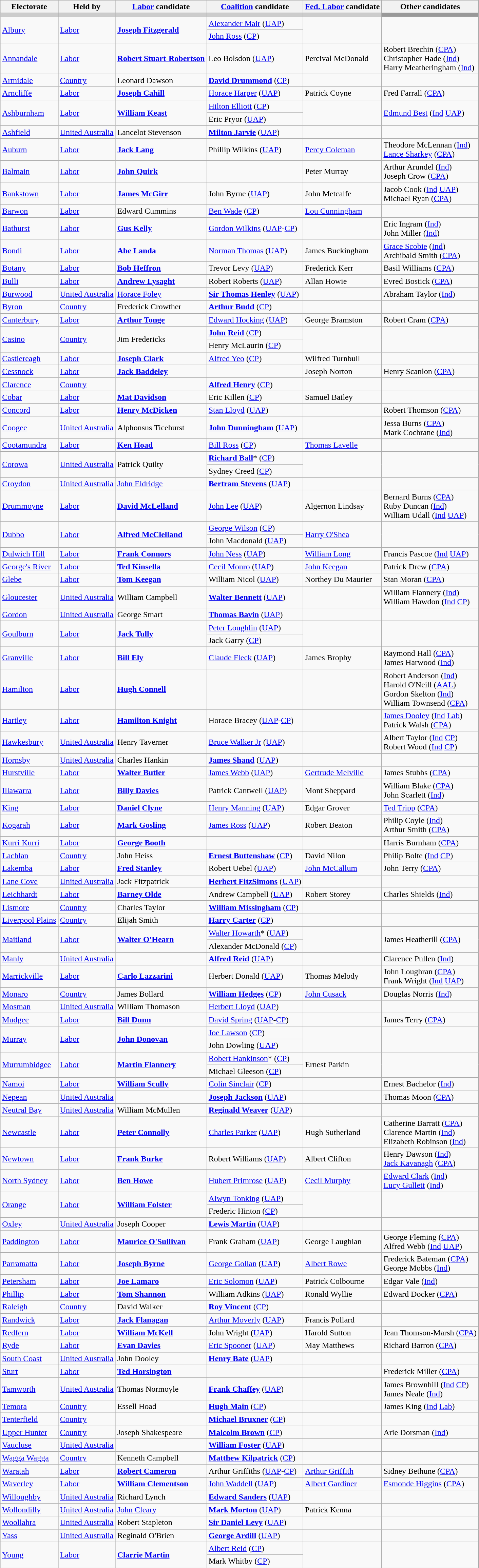<table class="wikitable sortable">
<tr>
<th>Electorate</th>
<th>Held by</th>
<th><a href='#'>Labor</a> candidate</th>
<th><a href='#'>Coalition</a> candidate</th>
<th><a href='#'>Fed. Labor</a> candidate</th>
<th>Other candidates</th>
</tr>
<tr class="sorttop" bgcolor="#cccccc">
<td></td>
<td></td>
<td></td>
<td></td>
<td></td>
<td bgcolor="#999999"></td>
</tr>
<tr>
<td rowspan="2"><a href='#'>Albury</a></td>
<td rowspan="2"><a href='#'>Labor</a></td>
<td rowspan="2"><strong><a href='#'>Joseph Fitzgerald</a></strong></td>
<td><a href='#'>Alexander Mair</a> (<a href='#'>UAP</a>)</td>
<td rowspan="2"></td>
<td rowspan="2"></td>
</tr>
<tr>
<td><a href='#'>John Ross</a> (<a href='#'>CP</a>)</td>
</tr>
<tr>
<td><a href='#'>Annandale</a></td>
<td><a href='#'>Labor</a></td>
<td><strong><a href='#'>Robert Stuart-Robertson</a></strong></td>
<td>Leo Bolsdon (<a href='#'>UAP</a>)</td>
<td>Percival McDonald</td>
<td>Robert Brechin (<a href='#'>CPA</a>)<br>Christopher Hade (<a href='#'>Ind</a>)<br>Harry Meatheringham (<a href='#'>Ind</a>)</td>
</tr>
<tr>
<td><a href='#'>Armidale</a></td>
<td><a href='#'>Country</a></td>
<td>Leonard Dawson</td>
<td><strong><a href='#'>David Drummond</a></strong> (<a href='#'>CP</a>)</td>
<td></td>
<td></td>
</tr>
<tr>
<td><a href='#'>Arncliffe</a></td>
<td><a href='#'>Labor</a></td>
<td><strong><a href='#'>Joseph Cahill</a></strong></td>
<td><a href='#'>Horace Harper</a> (<a href='#'>UAP</a>)</td>
<td>Patrick Coyne</td>
<td>Fred Farrall (<a href='#'>CPA</a>)</td>
</tr>
<tr>
<td rowspan="2"><a href='#'>Ashburnham</a></td>
<td rowspan="2"><a href='#'>Labor</a></td>
<td rowspan="2"><strong><a href='#'>William Keast</a></strong></td>
<td><a href='#'>Hilton Elliott</a> (<a href='#'>CP</a>)</td>
<td rowspan="2"></td>
<td rowspan="2"><a href='#'>Edmund Best</a> (<a href='#'>Ind</a> <a href='#'>UAP</a>)</td>
</tr>
<tr>
<td>Eric Pryor (<a href='#'>UAP</a>)</td>
</tr>
<tr>
<td><a href='#'>Ashfield</a></td>
<td><a href='#'>United Australia</a></td>
<td>Lancelot Stevenson</td>
<td><strong><a href='#'>Milton Jarvie</a></strong> (<a href='#'>UAP</a>)</td>
<td></td>
<td></td>
</tr>
<tr>
<td><a href='#'>Auburn</a></td>
<td><a href='#'>Labor</a></td>
<td><strong><a href='#'>Jack Lang</a></strong></td>
<td>Phillip Wilkins (<a href='#'>UAP</a>)</td>
<td><a href='#'>Percy Coleman</a></td>
<td>Theodore McLennan (<a href='#'>Ind</a>)<br><a href='#'>Lance Sharkey</a> (<a href='#'>CPA</a>)</td>
</tr>
<tr>
<td><a href='#'>Balmain</a></td>
<td><a href='#'>Labor</a></td>
<td><strong><a href='#'>John Quirk</a></strong></td>
<td></td>
<td>Peter Murray</td>
<td>Arthur Arundel (<a href='#'>Ind</a>)<br>Joseph Crow (<a href='#'>CPA</a>)</td>
</tr>
<tr>
<td><a href='#'>Bankstown</a></td>
<td><a href='#'>Labor</a></td>
<td><strong><a href='#'>James McGirr</a></strong></td>
<td>John Byrne (<a href='#'>UAP</a>)</td>
<td>John Metcalfe</td>
<td>Jacob Cook (<a href='#'>Ind</a> <a href='#'>UAP</a>)<br>Michael Ryan (<a href='#'>CPA</a>)</td>
</tr>
<tr>
<td><a href='#'>Barwon</a></td>
<td><a href='#'>Labor</a></td>
<td>Edward Cummins</td>
<td><a href='#'>Ben Wade</a> (<a href='#'>CP</a>)</td>
<td><a href='#'>Lou Cunningham</a></td>
<td></td>
</tr>
<tr>
<td><a href='#'>Bathurst</a></td>
<td><a href='#'>Labor</a></td>
<td><strong><a href='#'>Gus Kelly</a></strong></td>
<td><a href='#'>Gordon Wilkins</a> (<a href='#'>UAP</a>-<a href='#'>CP</a>)</td>
<td></td>
<td>Eric Ingram (<a href='#'>Ind</a>)<br>John Miller (<a href='#'>Ind</a>)</td>
</tr>
<tr>
<td><a href='#'>Bondi</a></td>
<td><a href='#'>Labor</a></td>
<td><strong><a href='#'>Abe Landa</a></strong></td>
<td><a href='#'>Norman Thomas</a> (<a href='#'>UAP</a>)</td>
<td>James Buckingham</td>
<td><a href='#'>Grace Scobie</a> (<a href='#'>Ind</a>)<br>Archibald Smith (<a href='#'>CPA</a>)</td>
</tr>
<tr>
<td><a href='#'>Botany</a></td>
<td><a href='#'>Labor</a></td>
<td><strong><a href='#'>Bob Heffron</a></strong></td>
<td>Trevor Levy (<a href='#'>UAP</a>)</td>
<td>Frederick Kerr</td>
<td>Basil Williams (<a href='#'>CPA</a>)</td>
</tr>
<tr>
<td><a href='#'>Bulli</a></td>
<td><a href='#'>Labor</a></td>
<td><strong><a href='#'>Andrew Lysaght</a></strong></td>
<td>Robert Roberts (<a href='#'>UAP</a>)</td>
<td>Allan Howie</td>
<td>Evred Bostick (<a href='#'>CPA</a>)</td>
</tr>
<tr>
<td><a href='#'>Burwood</a></td>
<td><a href='#'>United Australia</a></td>
<td><a href='#'>Horace Foley</a></td>
<td><strong><a href='#'>Sir Thomas Henley</a></strong> (<a href='#'>UAP</a>)</td>
<td></td>
<td>Abraham Taylor (<a href='#'>Ind</a>)</td>
</tr>
<tr>
<td><a href='#'>Byron</a></td>
<td><a href='#'>Country</a></td>
<td>Frederick Crowther</td>
<td><strong><a href='#'>Arthur Budd</a></strong> (<a href='#'>CP</a>)</td>
<td></td>
<td></td>
</tr>
<tr>
<td><a href='#'>Canterbury</a></td>
<td><a href='#'>Labor</a></td>
<td><strong><a href='#'>Arthur Tonge</a></strong></td>
<td><a href='#'>Edward Hocking</a> (<a href='#'>UAP</a>)</td>
<td>George Bramston</td>
<td>Robert Cram (<a href='#'>CPA</a>)</td>
</tr>
<tr>
<td rowspan="2"><a href='#'>Casino</a></td>
<td rowspan="2"><a href='#'>Country</a></td>
<td rowspan="2">Jim Fredericks</td>
<td><strong><a href='#'>John Reid</a></strong> (<a href='#'>CP</a>)</td>
<td rowspan="2"></td>
<td rowspan="2"></td>
</tr>
<tr>
<td>Henry McLaurin (<a href='#'>CP</a>)</td>
</tr>
<tr>
<td><a href='#'>Castlereagh</a></td>
<td><a href='#'>Labor</a></td>
<td><strong><a href='#'>Joseph Clark</a></strong></td>
<td><a href='#'>Alfred Yeo</a> (<a href='#'>CP</a>)</td>
<td>Wilfred Turnbull</td>
<td></td>
</tr>
<tr>
<td><a href='#'>Cessnock</a></td>
<td><a href='#'>Labor</a></td>
<td><strong><a href='#'>Jack Baddeley</a></strong></td>
<td></td>
<td>Joseph Norton</td>
<td>Henry Scanlon (<a href='#'>CPA</a>)</td>
</tr>
<tr>
<td><a href='#'>Clarence</a></td>
<td><a href='#'>Country</a></td>
<td></td>
<td><strong><a href='#'>Alfred Henry</a></strong> (<a href='#'>CP</a>)</td>
<td></td>
<td></td>
</tr>
<tr>
<td><a href='#'>Cobar</a></td>
<td><a href='#'>Labor</a></td>
<td><strong><a href='#'>Mat Davidson</a></strong></td>
<td>Eric Killen (<a href='#'>CP</a>)</td>
<td>Samuel Bailey</td>
<td></td>
</tr>
<tr>
<td><a href='#'>Concord</a></td>
<td><a href='#'>Labor</a></td>
<td><strong><a href='#'>Henry McDicken</a></strong></td>
<td><a href='#'>Stan Lloyd</a> (<a href='#'>UAP</a>)</td>
<td></td>
<td>Robert Thomson (<a href='#'>CPA</a>)</td>
</tr>
<tr>
<td><a href='#'>Coogee</a></td>
<td><a href='#'>United Australia</a></td>
<td>Alphonsus Ticehurst</td>
<td><strong><a href='#'>John Dunningham</a></strong> (<a href='#'>UAP</a>)</td>
<td></td>
<td>Jessa Burns (<a href='#'>CPA</a>)<br>Mark Cochrane (<a href='#'>Ind</a>)</td>
</tr>
<tr>
<td><a href='#'>Cootamundra</a></td>
<td><a href='#'>Labor</a></td>
<td><strong><a href='#'>Ken Hoad</a></strong></td>
<td><a href='#'>Bill Ross</a> (<a href='#'>CP</a>)</td>
<td><a href='#'>Thomas Lavelle</a></td>
<td></td>
</tr>
<tr>
<td rowspan="2"><a href='#'>Corowa</a></td>
<td rowspan="2"><a href='#'>United Australia</a></td>
<td rowspan="2">Patrick Quilty</td>
<td><strong><a href='#'>Richard Ball</a></strong>* (<a href='#'>CP</a>)</td>
<td rowspan="2"></td>
<td rowspan="2"></td>
</tr>
<tr>
<td>Sydney Creed (<a href='#'>CP</a>)</td>
</tr>
<tr>
<td><a href='#'>Croydon</a></td>
<td><a href='#'>United Australia</a></td>
<td><a href='#'>John Eldridge</a></td>
<td><strong><a href='#'>Bertram Stevens</a></strong> (<a href='#'>UAP</a>)</td>
<td></td>
<td></td>
</tr>
<tr>
<td><a href='#'>Drummoyne</a></td>
<td><a href='#'>Labor</a></td>
<td><strong><a href='#'>David McLelland</a></strong></td>
<td><a href='#'>John Lee</a> (<a href='#'>UAP</a>)</td>
<td>Algernon Lindsay</td>
<td>Bernard Burns (<a href='#'>CPA</a>)<br>Ruby Duncan (<a href='#'>Ind</a>)<br>William Udall (<a href='#'>Ind</a> <a href='#'>UAP</a>)</td>
</tr>
<tr>
<td rowspan="2"><a href='#'>Dubbo</a></td>
<td rowspan="2"><a href='#'>Labor</a></td>
<td rowspan="2"><strong><a href='#'>Alfred McClelland</a></strong></td>
<td><a href='#'>George Wilson</a> (<a href='#'>CP</a>)</td>
<td rowspan="2"><a href='#'>Harry O'Shea</a></td>
<td rowspan="2"></td>
</tr>
<tr>
<td>John Macdonald (<a href='#'>UAP</a>)</td>
</tr>
<tr>
<td><a href='#'>Dulwich Hill</a></td>
<td><a href='#'>Labor</a></td>
<td><strong><a href='#'>Frank Connors</a></strong></td>
<td><a href='#'>John Ness</a> (<a href='#'>UAP</a>)</td>
<td><a href='#'>William Long</a></td>
<td>Francis Pascoe (<a href='#'>Ind</a> <a href='#'>UAP</a>)</td>
</tr>
<tr>
<td><a href='#'>George's River</a></td>
<td><a href='#'>Labor</a></td>
<td><strong><a href='#'>Ted Kinsella</a></strong></td>
<td><a href='#'>Cecil Monro</a> (<a href='#'>UAP</a>)</td>
<td><a href='#'>John Keegan</a></td>
<td>Patrick Drew (<a href='#'>CPA</a>)</td>
</tr>
<tr>
<td><a href='#'>Glebe</a></td>
<td><a href='#'>Labor</a></td>
<td><strong><a href='#'>Tom Keegan</a></strong></td>
<td>William Nicol (<a href='#'>UAP</a>)</td>
<td>Northey Du Maurier</td>
<td>Stan Moran (<a href='#'>CPA</a>)</td>
</tr>
<tr>
<td><a href='#'>Gloucester</a></td>
<td><a href='#'>United Australia</a></td>
<td>William Campbell</td>
<td><strong><a href='#'>Walter Bennett</a></strong> (<a href='#'>UAP</a>)</td>
<td></td>
<td>William Flannery (<a href='#'>Ind</a>)<br>William Hawdon (<a href='#'>Ind</a> <a href='#'>CP</a>)</td>
</tr>
<tr>
<td><a href='#'>Gordon</a></td>
<td><a href='#'>United Australia</a></td>
<td>George Smart</td>
<td><strong><a href='#'>Thomas Bavin</a></strong> (<a href='#'>UAP</a>)</td>
<td></td>
<td></td>
</tr>
<tr>
<td rowspan="2"><a href='#'>Goulburn</a></td>
<td rowspan="2"><a href='#'>Labor</a></td>
<td rowspan="2"><strong><a href='#'>Jack Tully</a></strong></td>
<td><a href='#'>Peter Loughlin</a> (<a href='#'>UAP</a>)</td>
<td rowspan="2"></td>
<td rowspan="2"></td>
</tr>
<tr>
<td>Jack Garry (<a href='#'>CP</a>)</td>
</tr>
<tr>
<td><a href='#'>Granville</a></td>
<td><a href='#'>Labor</a></td>
<td><strong><a href='#'>Bill Ely</a></strong></td>
<td><a href='#'>Claude Fleck</a> (<a href='#'>UAP</a>)</td>
<td>James Brophy</td>
<td>Raymond Hall (<a href='#'>CPA</a>)<br>James Harwood (<a href='#'>Ind</a>)</td>
</tr>
<tr>
<td><a href='#'>Hamilton</a></td>
<td><a href='#'>Labor</a></td>
<td><strong><a href='#'>Hugh Connell</a></strong></td>
<td></td>
<td></td>
<td>Robert Anderson (<a href='#'>Ind</a>)<br>Harold O'Neill (<a href='#'>AAL</a>)<br>Gordon Skelton (<a href='#'>Ind</a>)<br>William Townsend (<a href='#'>CPA</a>)</td>
</tr>
<tr>
<td><a href='#'>Hartley</a></td>
<td><a href='#'>Labor</a></td>
<td><strong><a href='#'>Hamilton Knight</a></strong></td>
<td>Horace Bracey (<a href='#'>UAP</a>-<a href='#'>CP</a>)</td>
<td></td>
<td><a href='#'>James Dooley</a> (<a href='#'>Ind</a> <a href='#'>Lab</a>)<br>Patrick Walsh (<a href='#'>CPA</a>)</td>
</tr>
<tr>
<td><a href='#'>Hawkesbury</a></td>
<td><a href='#'>United Australia</a></td>
<td>Henry Taverner</td>
<td><a href='#'>Bruce Walker Jr</a> (<a href='#'>UAP</a>)</td>
<td></td>
<td>Albert Taylor (<a href='#'>Ind</a> <a href='#'>CP</a>)<br>Robert Wood (<a href='#'>Ind</a> <a href='#'>CP</a>)</td>
</tr>
<tr>
<td><a href='#'>Hornsby</a></td>
<td><a href='#'>United Australia</a></td>
<td>Charles Hankin</td>
<td><strong><a href='#'>James Shand</a></strong> (<a href='#'>UAP</a>)</td>
<td></td>
<td></td>
</tr>
<tr>
<td><a href='#'>Hurstville</a></td>
<td><a href='#'>Labor</a></td>
<td><strong><a href='#'>Walter Butler</a></strong></td>
<td><a href='#'>James Webb</a> (<a href='#'>UAP</a>)</td>
<td><a href='#'>Gertrude Melville</a></td>
<td>James Stubbs (<a href='#'>CPA</a>)</td>
</tr>
<tr>
<td><a href='#'>Illawarra</a></td>
<td><a href='#'>Labor</a></td>
<td><strong><a href='#'>Billy Davies</a></strong></td>
<td>Patrick Cantwell (<a href='#'>UAP</a>)</td>
<td>Mont Sheppard</td>
<td>William Blake (<a href='#'>CPA</a>)<br>John Scarlett (<a href='#'>Ind</a>)</td>
</tr>
<tr>
<td><a href='#'>King</a></td>
<td><a href='#'>Labor</a></td>
<td><strong><a href='#'>Daniel Clyne</a></strong></td>
<td><a href='#'>Henry Manning</a> (<a href='#'>UAP</a>)</td>
<td>Edgar Grover</td>
<td><a href='#'>Ted Tripp</a> (<a href='#'>CPA</a>)</td>
</tr>
<tr>
<td><a href='#'>Kogarah</a></td>
<td><a href='#'>Labor</a></td>
<td><strong><a href='#'>Mark Gosling</a></strong></td>
<td><a href='#'>James Ross</a> (<a href='#'>UAP</a>)</td>
<td>Robert Beaton</td>
<td>Philip Coyle (<a href='#'>Ind</a>)<br>Arthur Smith (<a href='#'>CPA</a>)</td>
</tr>
<tr>
<td><a href='#'>Kurri Kurri</a></td>
<td><a href='#'>Labor</a></td>
<td><strong><a href='#'>George Booth</a></strong></td>
<td></td>
<td></td>
<td>Harris Burnham (<a href='#'>CPA</a>)</td>
</tr>
<tr>
<td><a href='#'>Lachlan</a></td>
<td><a href='#'>Country</a></td>
<td>John Heiss</td>
<td><strong><a href='#'>Ernest Buttenshaw</a></strong> (<a href='#'>CP</a>)</td>
<td>David Nilon</td>
<td>Philip Bolte (<a href='#'>Ind</a> <a href='#'>CP</a>)</td>
</tr>
<tr>
<td><a href='#'>Lakemba</a></td>
<td><a href='#'>Labor</a></td>
<td><strong><a href='#'>Fred Stanley</a></strong></td>
<td>Robert Uebel (<a href='#'>UAP</a>)</td>
<td><a href='#'>John McCallum</a></td>
<td>John Terry (<a href='#'>CPA</a>)</td>
</tr>
<tr>
<td><a href='#'>Lane Cove</a></td>
<td><a href='#'>United Australia</a></td>
<td>Jack Fitzpatrick</td>
<td><strong><a href='#'>Herbert FitzSimons</a></strong> (<a href='#'>UAP</a>)</td>
<td></td>
<td></td>
</tr>
<tr>
<td><a href='#'>Leichhardt</a></td>
<td><a href='#'>Labor</a></td>
<td><strong><a href='#'>Barney Olde</a></strong></td>
<td>Andrew Campbell (<a href='#'>UAP</a>)</td>
<td>Robert Storey</td>
<td>Charles Shields (<a href='#'>Ind</a>)</td>
</tr>
<tr>
<td><a href='#'>Lismore</a></td>
<td><a href='#'>Country</a></td>
<td>Charles Taylor</td>
<td><strong><a href='#'>William Missingham</a></strong> (<a href='#'>CP</a>)</td>
<td></td>
<td></td>
</tr>
<tr>
<td><a href='#'>Liverpool Plains</a></td>
<td><a href='#'>Country</a></td>
<td>Elijah Smith</td>
<td><strong><a href='#'>Harry Carter</a></strong> (<a href='#'>CP</a>)</td>
<td></td>
<td></td>
</tr>
<tr>
<td rowspan="2"><a href='#'>Maitland</a></td>
<td rowspan="2"><a href='#'>Labor</a></td>
<td rowspan="2"><strong><a href='#'>Walter O'Hearn</a></strong></td>
<td><a href='#'>Walter Howarth</a>* (<a href='#'>UAP</a>)</td>
<td rowspan="2"></td>
<td rowspan="2">James Heatherill (<a href='#'>CPA</a>)</td>
</tr>
<tr>
<td>Alexander McDonald (<a href='#'>CP</a>)</td>
</tr>
<tr>
<td><a href='#'>Manly</a></td>
<td><a href='#'>United Australia</a></td>
<td></td>
<td><strong><a href='#'>Alfred Reid</a></strong> (<a href='#'>UAP</a>)</td>
<td></td>
<td>Clarence Pullen (<a href='#'>Ind</a>)</td>
</tr>
<tr>
<td><a href='#'>Marrickville</a></td>
<td><a href='#'>Labor</a></td>
<td><strong><a href='#'>Carlo Lazzarini</a></strong></td>
<td>Herbert Donald (<a href='#'>UAP</a>)</td>
<td>Thomas Melody</td>
<td>John Loughran (<a href='#'>CPA</a>)<br>Frank Wright (<a href='#'>Ind</a> <a href='#'>UAP</a>)</td>
</tr>
<tr>
<td><a href='#'>Monaro</a></td>
<td><a href='#'>Country</a></td>
<td>James Bollard</td>
<td><strong><a href='#'>William Hedges</a></strong> (<a href='#'>CP</a>)</td>
<td><a href='#'>John Cusack</a></td>
<td>Douglas Norris (<a href='#'>Ind</a>)</td>
</tr>
<tr>
<td><a href='#'>Mosman</a></td>
<td><a href='#'>United Australia</a></td>
<td>William Thomason</td>
<td><a href='#'>Herbert Lloyd</a> (<a href='#'>UAP</a>)</td>
<td></td>
<td></td>
</tr>
<tr>
<td><a href='#'>Mudgee</a></td>
<td><a href='#'>Labor</a></td>
<td><strong><a href='#'>Bill Dunn</a></strong></td>
<td><a href='#'>David Spring</a> (<a href='#'>UAP</a>-<a href='#'>CP</a>)</td>
<td></td>
<td>James Terry (<a href='#'>CPA</a>)</td>
</tr>
<tr>
<td rowspan="2"><a href='#'>Murray</a></td>
<td rowspan="2"><a href='#'>Labor</a></td>
<td rowspan="2"><strong><a href='#'>John Donovan</a></strong></td>
<td><a href='#'>Joe Lawson</a> (<a href='#'>CP</a>)</td>
<td rowspan="2"></td>
<td rowspan="2"></td>
</tr>
<tr>
<td>John Dowling (<a href='#'>UAP</a>)</td>
</tr>
<tr>
<td rowspan="2"><a href='#'>Murrumbidgee</a></td>
<td rowspan="2"><a href='#'>Labor</a></td>
<td rowspan="2"><strong><a href='#'>Martin Flannery</a></strong></td>
<td><a href='#'>Robert Hankinson</a>* (<a href='#'>CP</a>)</td>
<td rowspan="2">Ernest Parkin</td>
<td rowspan="2"></td>
</tr>
<tr>
<td>Michael Gleeson (<a href='#'>CP</a>)</td>
</tr>
<tr>
<td><a href='#'>Namoi</a></td>
<td><a href='#'>Labor</a></td>
<td><strong><a href='#'>William Scully</a></strong></td>
<td><a href='#'>Colin Sinclair</a> (<a href='#'>CP</a>)</td>
<td></td>
<td>Ernest Bachelor (<a href='#'>Ind</a>)</td>
</tr>
<tr>
<td><a href='#'>Nepean</a></td>
<td><a href='#'>United Australia</a></td>
<td></td>
<td><strong><a href='#'>Joseph Jackson</a></strong> (<a href='#'>UAP</a>)</td>
<td></td>
<td>Thomas Moon (<a href='#'>CPA</a>)</td>
</tr>
<tr>
<td><a href='#'>Neutral Bay</a></td>
<td><a href='#'>United Australia</a></td>
<td>William McMullen</td>
<td><strong><a href='#'>Reginald Weaver</a></strong> (<a href='#'>UAP</a>)</td>
<td></td>
<td></td>
</tr>
<tr>
<td><a href='#'>Newcastle</a></td>
<td><a href='#'>Labor</a></td>
<td><strong><a href='#'>Peter Connolly</a></strong></td>
<td><a href='#'>Charles Parker</a> (<a href='#'>UAP</a>)</td>
<td>Hugh Sutherland</td>
<td>Catherine Barratt (<a href='#'>CPA</a>)<br>Clarence Martin (<a href='#'>Ind</a>)<br>Elizabeth Robinson (<a href='#'>Ind</a>)</td>
</tr>
<tr>
<td><a href='#'>Newtown</a></td>
<td><a href='#'>Labor</a></td>
<td><strong><a href='#'>Frank Burke</a></strong></td>
<td>Robert Williams (<a href='#'>UAP</a>)</td>
<td>Albert Clifton</td>
<td>Henry Dawson (<a href='#'>Ind</a>)<br><a href='#'>Jack Kavanagh</a> (<a href='#'>CPA</a>)</td>
</tr>
<tr>
<td><a href='#'>North Sydney</a></td>
<td><a href='#'>Labor</a></td>
<td><strong><a href='#'>Ben Howe</a></strong></td>
<td><a href='#'>Hubert Primrose</a> (<a href='#'>UAP</a>)</td>
<td><a href='#'>Cecil Murphy</a></td>
<td><a href='#'>Edward Clark</a> (<a href='#'>Ind</a>)<br><a href='#'>Lucy Gullett</a> (<a href='#'>Ind</a>)</td>
</tr>
<tr>
<td rowspan="2"><a href='#'>Orange</a></td>
<td rowspan="2"><a href='#'>Labor</a></td>
<td rowspan="2"><strong><a href='#'>William Folster</a></strong></td>
<td><a href='#'>Alwyn Tonking</a> (<a href='#'>UAP</a>)</td>
<td rowspan="2"></td>
<td rowspan="2"></td>
</tr>
<tr>
<td>Frederic Hinton (<a href='#'>CP</a>)</td>
</tr>
<tr>
<td><a href='#'>Oxley</a></td>
<td><a href='#'>United Australia</a></td>
<td>Joseph Cooper</td>
<td><strong><a href='#'>Lewis Martin</a></strong> (<a href='#'>UAP</a>)</td>
<td></td>
<td></td>
</tr>
<tr>
<td><a href='#'>Paddington</a></td>
<td><a href='#'>Labor</a></td>
<td><strong><a href='#'>Maurice O'Sullivan</a></strong></td>
<td>Frank Graham (<a href='#'>UAP</a>)</td>
<td>George Laughlan</td>
<td>George Fleming (<a href='#'>CPA</a>)<br>Alfred Webb (<a href='#'>Ind</a> <a href='#'>UAP</a>)</td>
</tr>
<tr>
<td><a href='#'>Parramatta</a></td>
<td><a href='#'>Labor</a></td>
<td><strong><a href='#'>Joseph Byrne</a></strong></td>
<td><a href='#'>George Gollan</a> (<a href='#'>UAP</a>)</td>
<td><a href='#'>Albert Rowe</a></td>
<td>Frederick Bateman (<a href='#'>CPA</a>)<br>George Mobbs (<a href='#'>Ind</a>)</td>
</tr>
<tr>
<td><a href='#'>Petersham</a></td>
<td><a href='#'>Labor</a></td>
<td><strong><a href='#'>Joe Lamaro</a></strong></td>
<td><a href='#'>Eric Solomon</a> (<a href='#'>UAP</a>)</td>
<td>Patrick Colbourne</td>
<td>Edgar Vale (<a href='#'>Ind</a>)</td>
</tr>
<tr>
<td><a href='#'>Phillip</a></td>
<td><a href='#'>Labor</a></td>
<td><strong><a href='#'>Tom Shannon</a></strong></td>
<td>William Adkins (<a href='#'>UAP</a>)</td>
<td>Ronald Wyllie</td>
<td>Edward Docker (<a href='#'>CPA</a>)</td>
</tr>
<tr>
<td><a href='#'>Raleigh</a></td>
<td><a href='#'>Country</a></td>
<td>David Walker</td>
<td><strong><a href='#'>Roy Vincent</a></strong> (<a href='#'>CP</a>)</td>
<td></td>
<td></td>
</tr>
<tr>
<td><a href='#'>Randwick</a></td>
<td><a href='#'>Labor</a></td>
<td><strong><a href='#'>Jack Flanagan</a></strong></td>
<td><a href='#'>Arthur Moverly</a> (<a href='#'>UAP</a>)</td>
<td>Francis Pollard</td>
<td></td>
</tr>
<tr>
<td><a href='#'>Redfern</a></td>
<td><a href='#'>Labor</a></td>
<td><strong><a href='#'>William McKell</a></strong></td>
<td>John Wright (<a href='#'>UAP</a>)</td>
<td>Harold Sutton</td>
<td>Jean Thomson-Marsh (<a href='#'>CPA</a>)</td>
</tr>
<tr>
<td><a href='#'>Ryde</a></td>
<td><a href='#'>Labor</a></td>
<td><strong><a href='#'>Evan Davies</a></strong></td>
<td><a href='#'>Eric Spooner</a> (<a href='#'>UAP</a>)</td>
<td>May Matthews</td>
<td>Richard Barron (<a href='#'>CPA</a>)</td>
</tr>
<tr>
<td><a href='#'>South Coast</a></td>
<td><a href='#'>United Australia</a></td>
<td>John Dooley</td>
<td><strong><a href='#'>Henry Bate</a></strong> (<a href='#'>UAP</a>)</td>
<td></td>
<td></td>
</tr>
<tr>
<td><a href='#'>Sturt</a></td>
<td><a href='#'>Labor</a></td>
<td><strong><a href='#'>Ted Horsington</a></strong></td>
<td></td>
<td></td>
<td>Frederick Miller (<a href='#'>CPA</a>)</td>
</tr>
<tr>
<td><a href='#'>Tamworth</a></td>
<td><a href='#'>United Australia</a></td>
<td>Thomas Normoyle</td>
<td><strong><a href='#'>Frank Chaffey</a></strong> (<a href='#'>UAP</a>)</td>
<td></td>
<td>James Brownhill (<a href='#'>Ind</a> <a href='#'>CP</a>)<br>James Neale (<a href='#'>Ind</a>)</td>
</tr>
<tr>
<td><a href='#'>Temora</a></td>
<td><a href='#'>Country</a></td>
<td>Essell Hoad</td>
<td><strong><a href='#'>Hugh Main</a></strong> (<a href='#'>CP</a>)</td>
<td></td>
<td>James King (<a href='#'>Ind</a> <a href='#'>Lab</a>)</td>
</tr>
<tr>
<td><a href='#'>Tenterfield</a></td>
<td><a href='#'>Country</a></td>
<td></td>
<td><strong><a href='#'>Michael Bruxner</a></strong> (<a href='#'>CP</a>)</td>
<td></td>
<td></td>
</tr>
<tr>
<td><a href='#'>Upper Hunter</a></td>
<td><a href='#'>Country</a></td>
<td>Joseph Shakespeare</td>
<td><strong><a href='#'>Malcolm Brown</a></strong> (<a href='#'>CP</a>)</td>
<td></td>
<td>Arie Dorsman (<a href='#'>Ind</a>)</td>
</tr>
<tr>
<td><a href='#'>Vaucluse</a></td>
<td><a href='#'>United Australia</a></td>
<td></td>
<td><strong><a href='#'>William Foster</a></strong> (<a href='#'>UAP</a>)</td>
<td></td>
<td></td>
</tr>
<tr>
<td><a href='#'>Wagga Wagga</a></td>
<td><a href='#'>Country</a></td>
<td>Kenneth Campbell</td>
<td><strong><a href='#'>Matthew Kilpatrick</a></strong> (<a href='#'>CP</a>)</td>
<td></td>
<td></td>
</tr>
<tr>
<td><a href='#'>Waratah</a></td>
<td><a href='#'>Labor</a></td>
<td><strong><a href='#'>Robert Cameron</a></strong></td>
<td>Arthur Griffiths (<a href='#'>UAP</a>-<a href='#'>CP</a>)</td>
<td><a href='#'>Arthur Griffith</a></td>
<td>Sidney Bethune (<a href='#'>CPA</a>)</td>
</tr>
<tr>
<td><a href='#'>Waverley</a></td>
<td><a href='#'>Labor</a></td>
<td><strong><a href='#'>William Clementson</a></strong></td>
<td><a href='#'>John Waddell</a> (<a href='#'>UAP</a>)</td>
<td><a href='#'>Albert Gardiner</a></td>
<td><a href='#'>Esmonde Higgins</a> (<a href='#'>CPA</a>)</td>
</tr>
<tr>
<td><a href='#'>Willoughby</a></td>
<td><a href='#'>United Australia</a></td>
<td>Richard Lynch</td>
<td><strong><a href='#'>Edward Sanders</a></strong> (<a href='#'>UAP</a>)</td>
<td></td>
<td></td>
</tr>
<tr>
<td><a href='#'>Wollondilly</a></td>
<td><a href='#'>United Australia</a></td>
<td><a href='#'>John Cleary</a></td>
<td><strong><a href='#'>Mark Morton</a></strong> (<a href='#'>UAP</a>)</td>
<td>Patrick Kenna</td>
<td></td>
</tr>
<tr>
<td><a href='#'>Woollahra</a></td>
<td><a href='#'>United Australia</a></td>
<td>Robert Stapleton</td>
<td><strong><a href='#'>Sir Daniel Levy</a></strong> (<a href='#'>UAP</a>)</td>
<td></td>
<td></td>
</tr>
<tr>
<td><a href='#'>Yass</a></td>
<td><a href='#'>United Australia</a></td>
<td>Reginald O'Brien</td>
<td><strong><a href='#'>George Ardill</a></strong> (<a href='#'>UAP</a>)</td>
<td></td>
<td></td>
</tr>
<tr>
<td rowspan="2"><a href='#'>Young</a></td>
<td rowspan="2"><a href='#'>Labor</a></td>
<td rowspan="2"><strong><a href='#'>Clarrie Martin</a></strong></td>
<td><a href='#'>Albert Reid</a> (<a href='#'>CP</a>)</td>
<td rowspan="2"></td>
<td rowspan="2"></td>
</tr>
<tr>
<td>Mark Whitby (<a href='#'>CP</a>)</td>
</tr>
</table>
